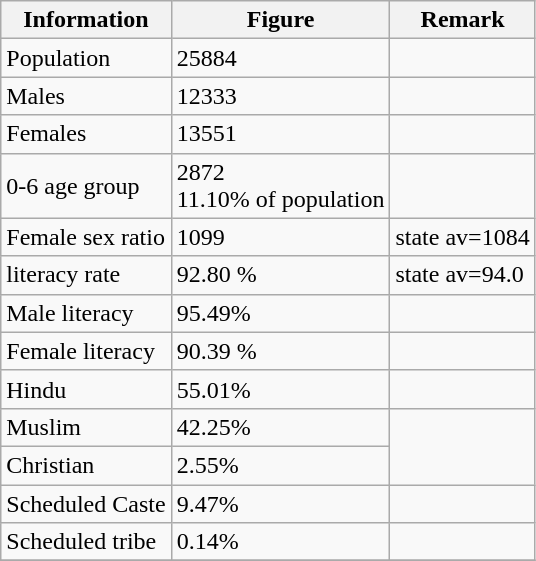<table class="wikitable">
<tr>
<th>Information</th>
<th>Figure</th>
<th>Remark</th>
</tr>
<tr>
<td>Population</td>
<td>25884</td>
<td></td>
</tr>
<tr>
<td>Males</td>
<td>12333</td>
<td></td>
</tr>
<tr>
<td>Females</td>
<td>13551</td>
<td></td>
</tr>
<tr>
<td>0-6 age group</td>
<td>2872<br>11.10% of  population</td>
</tr>
<tr>
<td>Female sex    ratio</td>
<td>1099</td>
<td>state av=1084</td>
</tr>
<tr>
<td>literacy rate</td>
<td>92.80 %</td>
<td>state av=94.0</td>
</tr>
<tr>
<td>Male literacy</td>
<td>95.49%</td>
<td></td>
</tr>
<tr>
<td>Female literacy</td>
<td>90.39 %</td>
<td></td>
</tr>
<tr>
<td>Hindu</td>
<td>55.01%</td>
<td></td>
</tr>
<tr>
<td>Muslim</td>
<td>42.25%</td>
</tr>
<tr>
<td>Christian</td>
<td>2.55%</td>
</tr>
<tr>
<td>Scheduled Caste</td>
<td>9.47%</td>
<td></td>
</tr>
<tr>
<td>Scheduled tribe</td>
<td>0.14%</td>
<td></td>
</tr>
<tr>
</tr>
</table>
